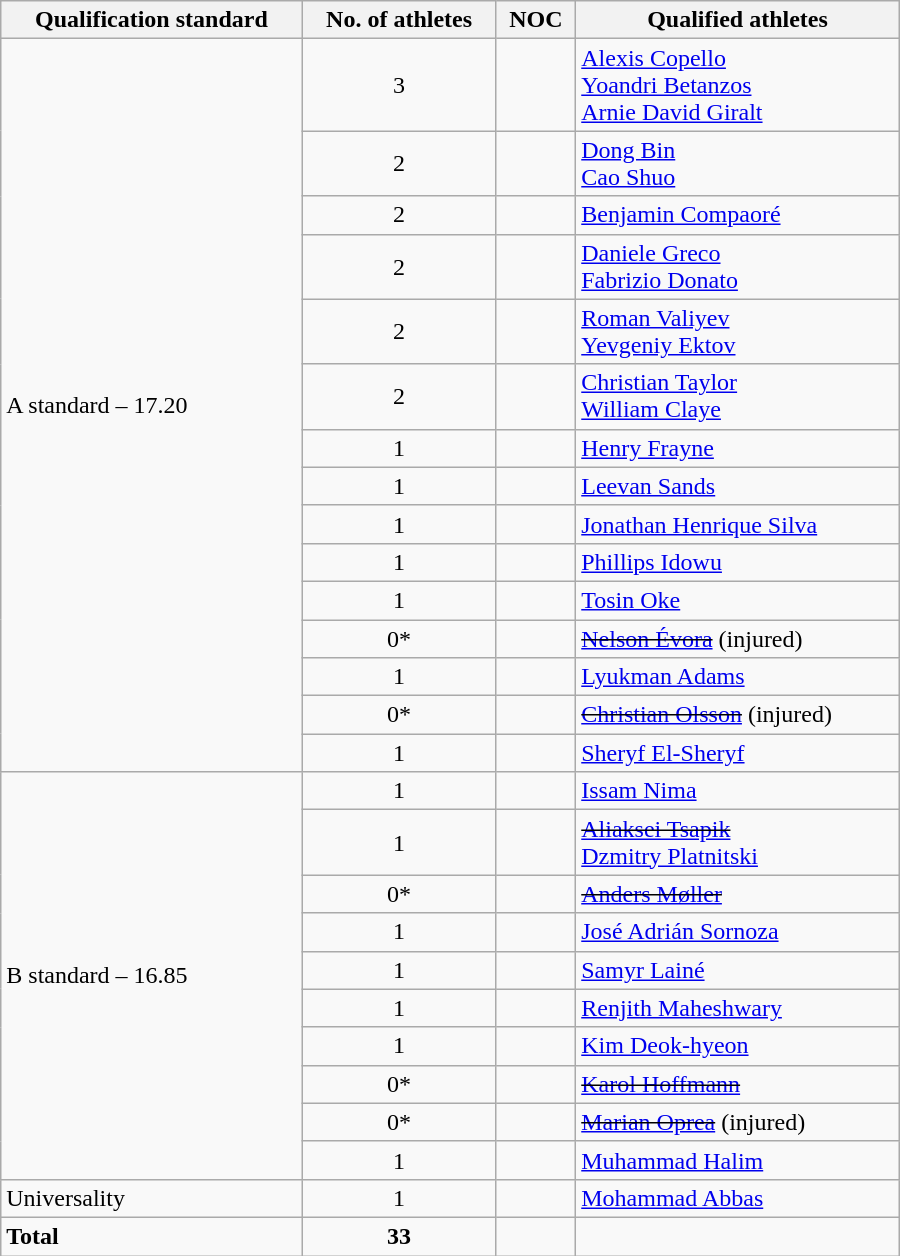<table class="wikitable"  style="text-align:left; width:600px;">
<tr>
<th>Qualification standard</th>
<th>No. of athletes</th>
<th>NOC</th>
<th>Qualified athletes</th>
</tr>
<tr>
<td rowspan="15">A standard – 17.20</td>
<td align=center>3</td>
<td></td>
<td><a href='#'>Alexis Copello</a><br><a href='#'>Yoandri Betanzos</a><br><a href='#'>Arnie David Giralt</a></td>
</tr>
<tr>
<td align=center>2</td>
<td></td>
<td><a href='#'>Dong Bin</a><br><a href='#'>Cao Shuo</a></td>
</tr>
<tr>
<td align=center>2</td>
<td></td>
<td><a href='#'>Benjamin Compaoré</a></td>
</tr>
<tr>
<td align=center>2</td>
<td></td>
<td><a href='#'>Daniele Greco</a><br><a href='#'>Fabrizio Donato</a></td>
</tr>
<tr>
<td align=center>2</td>
<td></td>
<td><a href='#'>Roman Valiyev</a><br><a href='#'>Yevgeniy Ektov</a></td>
</tr>
<tr>
<td align=center>2</td>
<td></td>
<td><a href='#'>Christian Taylor</a><br><a href='#'>William Claye</a></td>
</tr>
<tr>
<td align=center>1</td>
<td></td>
<td><a href='#'>Henry Frayne</a></td>
</tr>
<tr>
<td align=center>1</td>
<td></td>
<td><a href='#'>Leevan Sands</a></td>
</tr>
<tr>
<td align=center>1</td>
<td></td>
<td><a href='#'>Jonathan Henrique Silva</a></td>
</tr>
<tr>
<td align=center>1</td>
<td></td>
<td><a href='#'>Phillips Idowu</a></td>
</tr>
<tr>
<td align=center>1</td>
<td></td>
<td><a href='#'>Tosin Oke</a></td>
</tr>
<tr>
<td align=center>0*</td>
<td></td>
<td><s><a href='#'>Nelson Évora</a></s> (injured)</td>
</tr>
<tr>
<td align=center>1</td>
<td></td>
<td><a href='#'>Lyukman Adams</a></td>
</tr>
<tr>
<td align=center>0*</td>
<td></td>
<td><s><a href='#'>Christian Olsson</a></s> (injured)</td>
</tr>
<tr>
<td align=center>1</td>
<td></td>
<td><a href='#'>Sheryf El-Sheryf</a></td>
</tr>
<tr>
<td rowspan="10">B standard – 16.85</td>
<td align=center>1</td>
<td></td>
<td><a href='#'>Issam Nima</a></td>
</tr>
<tr>
<td align=center>1</td>
<td></td>
<td><s><a href='#'>Aliaksei Tsapik</a></s> <br> <a href='#'>Dzmitry Platnitski</a></td>
</tr>
<tr>
<td align=center>0*</td>
<td></td>
<td><s><a href='#'>Anders Møller</a></s></td>
</tr>
<tr>
<td align=center>1</td>
<td></td>
<td><a href='#'>José Adrián Sornoza</a></td>
</tr>
<tr>
<td align=center>1</td>
<td></td>
<td><a href='#'>Samyr Lainé</a></td>
</tr>
<tr>
<td align=center>1</td>
<td></td>
<td><a href='#'>Renjith Maheshwary</a></td>
</tr>
<tr>
<td align=center>1</td>
<td></td>
<td><a href='#'>Kim Deok-hyeon</a></td>
</tr>
<tr>
<td align=center>0*</td>
<td></td>
<td><s><a href='#'>Karol Hoffmann</a></s></td>
</tr>
<tr>
<td align=center>0*</td>
<td></td>
<td><s><a href='#'>Marian Oprea</a></s> (injured)</td>
</tr>
<tr>
<td align=center>1</td>
<td></td>
<td><a href='#'>Muhammad Halim</a></td>
</tr>
<tr>
<td>Universality</td>
<td align=center>1</td>
<td></td>
<td><a href='#'>Mohammad Abbas</a></td>
</tr>
<tr>
<td><strong>Total</strong></td>
<td align=center><strong>33</strong></td>
<td></td>
<td></td>
</tr>
</table>
